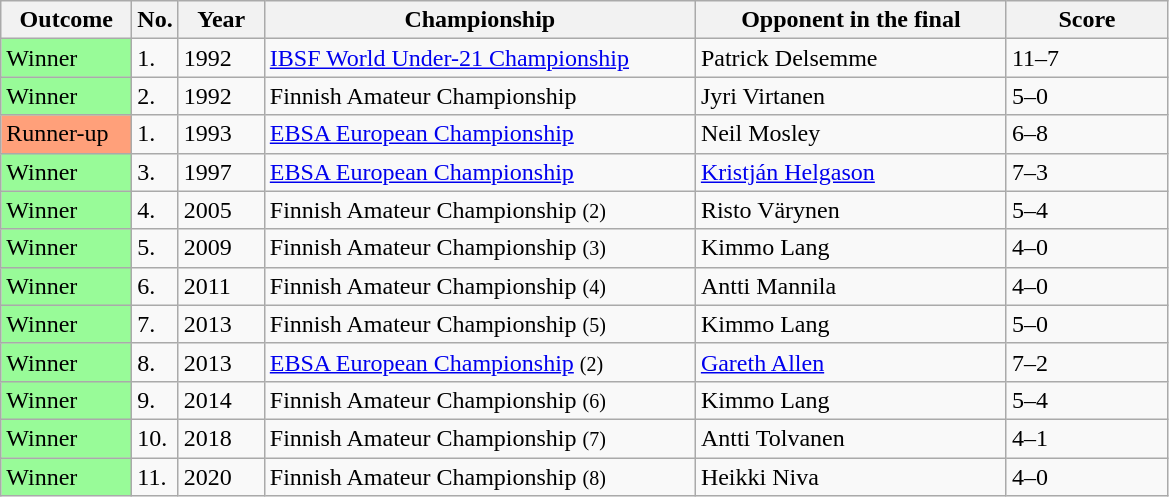<table class="sortable wikitable">
<tr>
<th width="80">Outcome</th>
<th width="10">No.</th>
<th width="50">Year</th>
<th width="280">Championship</th>
<th width="200">Opponent in the final</th>
<th width="100">Score</th>
</tr>
<tr>
<td style="background:#98FB98">Winner</td>
<td>1.</td>
<td>1992</td>
<td><a href='#'>IBSF World Under-21 Championship</a></td>
<td> Patrick Delsemme</td>
<td>11–7</td>
</tr>
<tr>
<td style="background:#98FB98">Winner</td>
<td>2.</td>
<td>1992</td>
<td>Finnish Amateur Championship</td>
<td> Jyri Virtanen</td>
<td>5–0</td>
</tr>
<tr>
<td style="background:#ffa07a;">Runner-up</td>
<td>1.</td>
<td>1993</td>
<td><a href='#'>EBSA European Championship</a></td>
<td> Neil Mosley</td>
<td>6–8</td>
</tr>
<tr>
<td style="background:#98FB98">Winner</td>
<td>3.</td>
<td>1997</td>
<td><a href='#'>EBSA European Championship</a></td>
<td> <a href='#'>Kristján Helgason</a></td>
<td>7–3</td>
</tr>
<tr>
<td style="background:#98FB98">Winner</td>
<td>4.</td>
<td>2005</td>
<td>Finnish Amateur Championship <small>(2)</small></td>
<td> Risto Värynen</td>
<td>5–4</td>
</tr>
<tr>
<td style="background:#98FB98">Winner</td>
<td>5.</td>
<td>2009</td>
<td>Finnish Amateur Championship <small>(3)</small></td>
<td> Kimmo Lang</td>
<td>4–0</td>
</tr>
<tr>
<td style="background:#98FB98">Winner</td>
<td>6.</td>
<td>2011</td>
<td>Finnish Amateur Championship <small>(4)</small></td>
<td> Antti Mannila</td>
<td>4–0</td>
</tr>
<tr>
<td style="background:#98FB98">Winner</td>
<td>7.</td>
<td>2013</td>
<td>Finnish Amateur Championship <small>(5)</small></td>
<td> Kimmo Lang</td>
<td>5–0</td>
</tr>
<tr>
<td style="background:#98FB98">Winner</td>
<td>8.</td>
<td>2013</td>
<td><a href='#'>EBSA European Championship</a> <small>(2)</small></td>
<td> <a href='#'>Gareth Allen</a></td>
<td>7–2</td>
</tr>
<tr>
<td style="background:#98FB98">Winner</td>
<td>9.</td>
<td>2014</td>
<td>Finnish Amateur Championship <small>(6)</small></td>
<td> Kimmo Lang</td>
<td>5–4</td>
</tr>
<tr>
<td style="background:#98FB98">Winner</td>
<td>10.</td>
<td>2018</td>
<td>Finnish Amateur Championship <small>(7)</small></td>
<td> Antti Tolvanen</td>
<td>4–1</td>
</tr>
<tr>
<td style="background:#98FB98">Winner</td>
<td>11.</td>
<td>2020</td>
<td>Finnish Amateur Championship  <small>(8)</small></td>
<td> Heikki Niva</td>
<td>4–0</td>
</tr>
</table>
